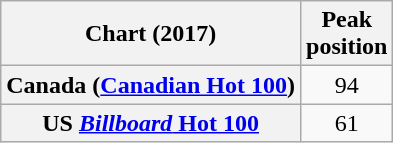<table class="wikitable sortable plainrowheaders">
<tr>
<th scope="col">Chart (2017)</th>
<th scope="col">Peak<br>position</th>
</tr>
<tr>
<th scope="row">Canada (<a href='#'>Canadian Hot 100</a>)</th>
<td style="text-align:center;">94</td>
</tr>
<tr>
<th scope="row">US <a href='#'><em>Billboard</em> Hot 100</a></th>
<td style="text-align:center;">61</td>
</tr>
</table>
